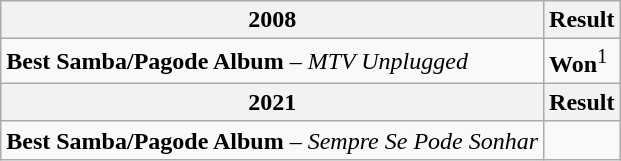<table class="wikitable" border="1">
<tr>
<th>2008</th>
<th>Result</th>
</tr>
<tr>
<td><strong>Best Samba/Pagode Album</strong> – <em>MTV Unplugged</em></td>
<td><strong>Won</strong><sup>1</sup></td>
</tr>
<tr>
<th>2021</th>
<th>Result</th>
</tr>
<tr>
<td><strong>Best Samba/Pagode Album</strong> – <em>Sempre Se Pode Sonhar</em></td>
<td><strong></strong></td>
</tr>
</table>
